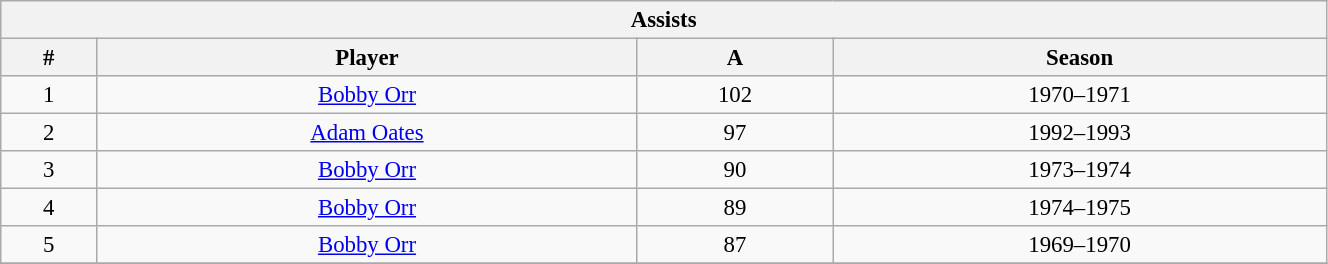<table class="wikitable" style="text-align: center; font-size: 95%" width="70%">
<tr>
<th colspan="4">Assists</th>
</tr>
<tr>
<th>#</th>
<th>Player</th>
<th>A</th>
<th>Season</th>
</tr>
<tr>
<td>1</td>
<td><a href='#'>Bobby Orr</a></td>
<td>102</td>
<td>1970–1971</td>
</tr>
<tr>
<td>2</td>
<td><a href='#'>Adam Oates</a></td>
<td>97</td>
<td>1992–1993</td>
</tr>
<tr>
<td>3</td>
<td><a href='#'>Bobby Orr</a></td>
<td>90</td>
<td>1973–1974</td>
</tr>
<tr>
<td>4</td>
<td><a href='#'>Bobby Orr</a></td>
<td>89</td>
<td>1974–1975</td>
</tr>
<tr>
<td>5</td>
<td><a href='#'>Bobby Orr</a></td>
<td>87</td>
<td>1969–1970</td>
</tr>
<tr>
</tr>
</table>
